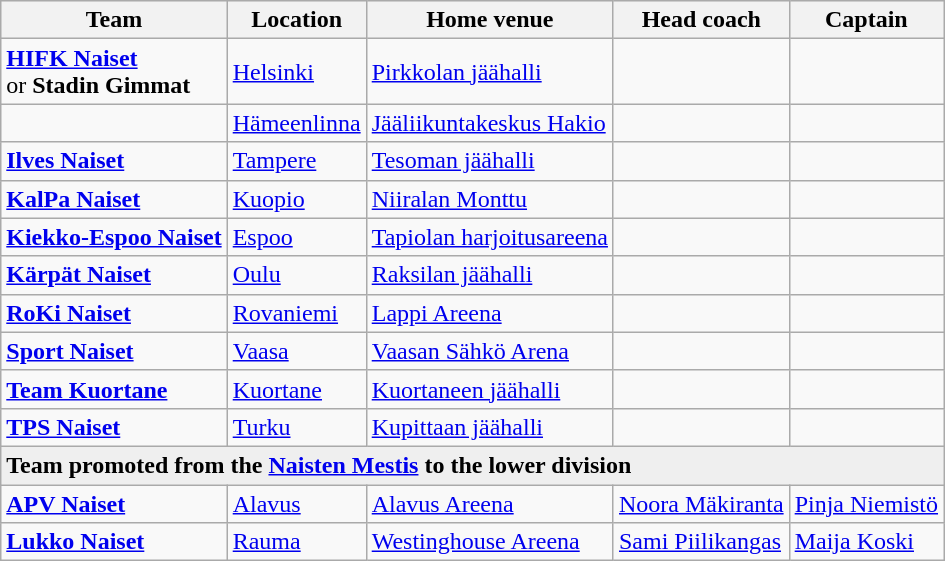<table class="wikitable sortable" width="" 85%">
<tr style="background:#efefef;">
<th>Team</th>
<th>Location</th>
<th>Home venue</th>
<th>Head coach</th>
<th>Captain</th>
</tr>
<tr>
<td><strong><a href='#'>HIFK Naiset</a></strong><br>or <strong>Stadin Gimmat</strong></td>
<td> <a href='#'>Helsinki</a></td>
<td><a href='#'>Pirkkolan jäähalli</a></td>
<td></td>
<td></td>
</tr>
<tr>
<td><strong></strong></td>
<td> <a href='#'>Hämeenlinna</a></td>
<td><a href='#'>Jääliikuntakeskus Hakio</a></td>
<td></td>
<td></td>
</tr>
<tr>
<td><strong><a href='#'>Ilves Naiset</a></strong></td>
<td> <a href='#'>Tampere</a></td>
<td><a href='#'>Tesoman jäähalli</a></td>
<td></td>
<td></td>
</tr>
<tr>
<td><strong><a href='#'>KalPa Naiset</a></strong></td>
<td> <a href='#'>Kuopio</a></td>
<td><a href='#'>Niiralan Monttu</a></td>
<td></td>
<td></td>
</tr>
<tr>
<td><strong><a href='#'>Kiekko-Espoo Naiset</a></strong></td>
<td> <a href='#'>Espoo</a></td>
<td><a href='#'>Tapiolan harjoitusareena</a></td>
<td></td>
<td></td>
</tr>
<tr>
<td><strong><a href='#'>Kärpät Naiset</a></strong></td>
<td> <a href='#'>Oulu</a></td>
<td><a href='#'>Raksilan jäähalli</a></td>
<td></td>
<td></td>
</tr>
<tr>
<td><strong><a href='#'>RoKi Naiset</a></strong></td>
<td> <a href='#'>Rovaniemi</a></td>
<td><a href='#'>Lappi Areena</a></td>
<td></td>
<td></td>
</tr>
<tr>
<td><a href='#'><strong>Sport Naiset</strong></a></td>
<td> <a href='#'>Vaasa</a></td>
<td><a href='#'>Vaasan Sähkö Arena</a></td>
<td></td>
<td></td>
</tr>
<tr>
<td><strong><a href='#'>Team Kuortane</a></strong></td>
<td> <a href='#'>Kuortane</a></td>
<td><a href='#'>Kuortaneen jäähalli</a></td>
<td></td>
<td></td>
</tr>
<tr>
<td><strong><a href='#'>TPS Naiset</a></strong></td>
<td> <a href='#'>Turku</a></td>
<td><a href='#'>Kupittaan jäähalli</a></td>
<td></td>
<td></td>
</tr>
<tr>
<td colspan="5" style="background:#efefef;"><strong>Team promoted from the <a href='#'>Naisten Mestis</a> to the lower division</strong></td>
</tr>
<tr>
<td><strong><a href='#'>APV Naiset</a></strong></td>
<td> <a href='#'>Alavus</a></td>
<td><a href='#'>Alavus Areena</a></td>
<td><a href='#'>Noora Mäkiranta</a></td>
<td><a href='#'>Pinja Niemistö</a></td>
</tr>
<tr>
<td><strong><a href='#'>Lukko Naiset</a></strong></td>
<td> <a href='#'>Rauma</a></td>
<td><a href='#'>Westinghouse Areena</a></td>
<td><a href='#'>Sami Piilikangas</a></td>
<td><a href='#'>Maija Koski</a></td>
</tr>
</table>
